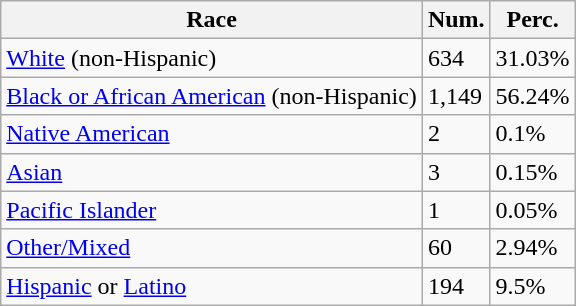<table class="wikitable">
<tr>
<th>Race</th>
<th>Num.</th>
<th>Perc.</th>
</tr>
<tr>
<td><a href='#'>White</a> (non-Hispanic)</td>
<td>634</td>
<td>31.03%</td>
</tr>
<tr>
<td><a href='#'>Black or African American</a> (non-Hispanic)</td>
<td>1,149</td>
<td>56.24%</td>
</tr>
<tr>
<td><a href='#'>Native American</a></td>
<td>2</td>
<td>0.1%</td>
</tr>
<tr>
<td><a href='#'>Asian</a></td>
<td>3</td>
<td>0.15%</td>
</tr>
<tr>
<td><a href='#'>Pacific Islander</a></td>
<td>1</td>
<td>0.05%</td>
</tr>
<tr>
<td><a href='#'>Other/Mixed</a></td>
<td>60</td>
<td>2.94%</td>
</tr>
<tr>
<td><a href='#'>Hispanic</a> or <a href='#'>Latino</a></td>
<td>194</td>
<td>9.5%</td>
</tr>
</table>
